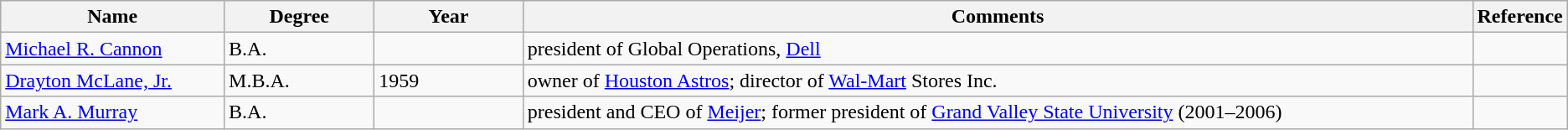<table class="wikitable sortable">
<tr>
<th style="width:15%;">Name</th>
<th style="width:10%;">Degree</th>
<th style="width:10%;">Year</th>
<th style="width:65%;">Comments</th>
<th style="width:5%;">Reference</th>
</tr>
<tr>
<td><a href='#'>Michael R. Cannon</a></td>
<td>B.A.</td>
<td></td>
<td>president of Global Operations, <a href='#'>Dell</a></td>
<td></td>
</tr>
<tr>
<td><a href='#'>Drayton McLane, Jr.</a></td>
<td>M.B.A.</td>
<td>1959</td>
<td>owner of <a href='#'>Houston Astros</a>; director of <a href='#'>Wal-Mart</a> Stores Inc.</td>
<td></td>
</tr>
<tr>
<td><a href='#'>Mark A. Murray</a></td>
<td>B.A.</td>
<td></td>
<td>president and CEO of <a href='#'>Meijer</a>; former president of <a href='#'>Grand Valley State University</a> (2001–2006)</td>
<td></td>
</tr>
</table>
